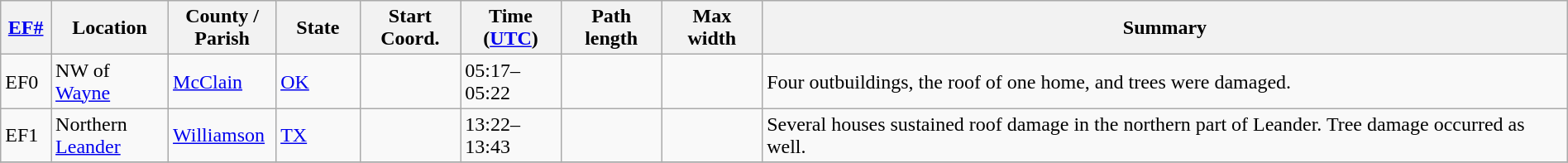<table class="wikitable sortable" style="width:100%;">
<tr>
<th scope="col"  style="width:3%; text-align:center;"><a href='#'>EF#</a></th>
<th scope="col"  style="width:7%; text-align:center;" class="unsortable">Location</th>
<th scope="col"  style="width:6%; text-align:center;" class="unsortable">County / Parish</th>
<th scope="col"  style="width:5%; text-align:center;">State</th>
<th scope="col"  style="width:6%; text-align:center;">Start Coord.</th>
<th scope="col"  style="width:6%; text-align:center;">Time (<a href='#'>UTC</a>)</th>
<th scope="col"  style="width:6%; text-align:center;">Path length</th>
<th scope="col"  style="width:6%; text-align:center;">Max width</th>
<th scope="col" class="unsortable" style="width:48%; text-align:center;">Summary</th>
</tr>
<tr>
<td bgcolor=>EF0</td>
<td>NW of <a href='#'>Wayne</a></td>
<td><a href='#'>McClain</a></td>
<td><a href='#'>OK</a></td>
<td></td>
<td>05:17–05:22</td>
<td></td>
<td></td>
<td>Four outbuildings, the roof of one home, and trees were damaged.</td>
</tr>
<tr>
<td bgcolor=>EF1</td>
<td>Northern <a href='#'>Leander</a></td>
<td><a href='#'>Williamson</a></td>
<td><a href='#'>TX</a></td>
<td></td>
<td>13:22–13:43</td>
<td></td>
<td></td>
<td>Several houses sustained roof damage in the northern part of Leander. Tree damage occurred as well.</td>
</tr>
<tr>
</tr>
</table>
